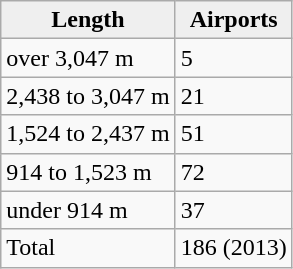<table class="wikitable">
<tr>
<th style="background:#efefef;">Length</th>
<th style="background:#efefef;">Airports</th>
</tr>
<tr>
<td>over 3,047 m</td>
<td>5</td>
</tr>
<tr>
<td>2,438 to 3,047 m</td>
<td>21</td>
</tr>
<tr>
<td>1,524 to 2,437 m</td>
<td>51</td>
</tr>
<tr>
<td>914 to 1,523 m</td>
<td>72</td>
</tr>
<tr>
<td>under 914 m</td>
<td>37</td>
</tr>
<tr>
<td>Total</td>
<td>186  (2013)</td>
</tr>
</table>
